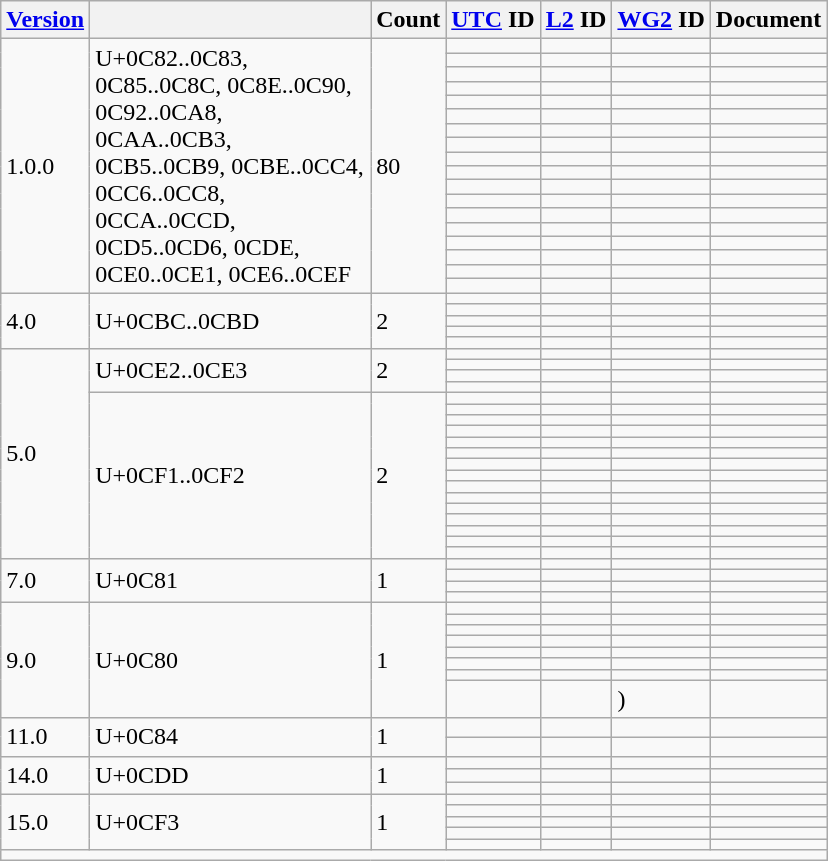<table class="wikitable collapsible sticky-header">
<tr>
<th><a href='#'>Version</a></th>
<th></th>
<th>Count</th>
<th><a href='#'>UTC</a> ID</th>
<th><a href='#'>L2</a> ID</th>
<th><a href='#'>WG2</a> ID</th>
<th>Document</th>
</tr>
<tr>
<td rowspan="18">1.0.0</td>
<td rowspan="18" width="180">U+0C82..0C83, 0C85..0C8C, 0C8E..0C90, 0C92..0CA8, 0CAA..0CB3, 0CB5..0CB9, 0CBE..0CC4, 0CC6..0CC8, 0CCA..0CCD, 0CD5..0CD6, 0CDE, 0CE0..0CE1, 0CE6..0CEF</td>
<td rowspan="18">80</td>
<td></td>
<td></td>
<td></td>
<td></td>
</tr>
<tr>
<td></td>
<td></td>
<td></td>
<td></td>
</tr>
<tr>
<td></td>
<td></td>
<td></td>
<td></td>
</tr>
<tr>
<td></td>
<td></td>
<td></td>
<td></td>
</tr>
<tr>
<td></td>
<td></td>
<td></td>
<td></td>
</tr>
<tr>
<td></td>
<td></td>
<td></td>
<td></td>
</tr>
<tr>
<td></td>
<td></td>
<td></td>
<td></td>
</tr>
<tr>
<td></td>
<td></td>
<td></td>
<td></td>
</tr>
<tr>
<td></td>
<td></td>
<td></td>
<td></td>
</tr>
<tr>
<td></td>
<td></td>
<td></td>
<td></td>
</tr>
<tr>
<td></td>
<td></td>
<td></td>
<td></td>
</tr>
<tr>
<td></td>
<td></td>
<td></td>
<td></td>
</tr>
<tr>
<td></td>
<td></td>
<td></td>
<td></td>
</tr>
<tr>
<td></td>
<td></td>
<td></td>
<td></td>
</tr>
<tr>
<td></td>
<td></td>
<td></td>
<td></td>
</tr>
<tr>
<td></td>
<td></td>
<td></td>
<td></td>
</tr>
<tr>
<td></td>
<td></td>
<td></td>
<td></td>
</tr>
<tr>
<td></td>
<td></td>
<td></td>
<td></td>
</tr>
<tr>
<td rowspan="5">4.0</td>
<td rowspan="5">U+0CBC..0CBD</td>
<td rowspan="5">2</td>
<td></td>
<td></td>
<td></td>
<td></td>
</tr>
<tr>
<td></td>
<td></td>
<td></td>
<td></td>
</tr>
<tr>
<td></td>
<td></td>
<td></td>
<td></td>
</tr>
<tr>
<td></td>
<td></td>
<td></td>
<td></td>
</tr>
<tr>
<td></td>
<td></td>
<td></td>
<td></td>
</tr>
<tr>
<td rowspan="19">5.0</td>
<td rowspan="4">U+0CE2..0CE3</td>
<td rowspan="4">2</td>
<td></td>
<td></td>
<td></td>
<td></td>
</tr>
<tr>
<td></td>
<td></td>
<td></td>
<td></td>
</tr>
<tr>
<td></td>
<td></td>
<td></td>
<td></td>
</tr>
<tr>
<td></td>
<td></td>
<td></td>
<td></td>
</tr>
<tr>
<td rowspan="15">U+0CF1..0CF2</td>
<td rowspan="15">2</td>
<td></td>
<td></td>
<td></td>
<td></td>
</tr>
<tr>
<td></td>
<td></td>
<td></td>
<td></td>
</tr>
<tr>
<td></td>
<td></td>
<td></td>
<td></td>
</tr>
<tr>
<td></td>
<td></td>
<td></td>
<td></td>
</tr>
<tr>
<td></td>
<td></td>
<td></td>
<td></td>
</tr>
<tr>
<td></td>
<td></td>
<td></td>
<td></td>
</tr>
<tr>
<td></td>
<td></td>
<td></td>
<td></td>
</tr>
<tr>
<td></td>
<td></td>
<td></td>
<td></td>
</tr>
<tr>
<td></td>
<td></td>
<td></td>
<td></td>
</tr>
<tr>
<td></td>
<td></td>
<td></td>
<td></td>
</tr>
<tr>
<td></td>
<td></td>
<td></td>
<td></td>
</tr>
<tr>
<td></td>
<td></td>
<td></td>
<td></td>
</tr>
<tr>
<td></td>
<td></td>
<td></td>
<td></td>
</tr>
<tr>
<td></td>
<td></td>
<td></td>
<td></td>
</tr>
<tr>
<td></td>
<td></td>
<td></td>
<td></td>
</tr>
<tr>
<td rowspan="4">7.0</td>
<td rowspan="4">U+0C81</td>
<td rowspan="4">1</td>
<td></td>
<td></td>
<td></td>
<td></td>
</tr>
<tr>
<td></td>
<td></td>
<td></td>
<td></td>
</tr>
<tr>
<td></td>
<td></td>
<td></td>
<td></td>
</tr>
<tr>
<td></td>
<td></td>
<td></td>
<td></td>
</tr>
<tr>
<td rowspan="8">9.0</td>
<td rowspan="8">U+0C80</td>
<td rowspan="8">1</td>
<td></td>
<td></td>
<td></td>
<td></td>
</tr>
<tr>
<td></td>
<td></td>
<td></td>
<td></td>
</tr>
<tr>
<td></td>
<td></td>
<td></td>
<td></td>
</tr>
<tr>
<td></td>
<td></td>
<td></td>
<td></td>
</tr>
<tr>
<td></td>
<td></td>
<td></td>
<td></td>
</tr>
<tr>
<td></td>
<td></td>
<td></td>
<td></td>
</tr>
<tr>
<td></td>
<td></td>
<td></td>
<td></td>
</tr>
<tr>
<td></td>
<td></td>
<td> )</td>
<td></td>
</tr>
<tr>
<td rowspan="2">11.0</td>
<td rowspan="2">U+0C84</td>
<td rowspan="2">1</td>
<td></td>
<td></td>
<td></td>
<td></td>
</tr>
<tr>
<td></td>
<td></td>
<td></td>
<td></td>
</tr>
<tr>
<td rowspan="3">14.0</td>
<td rowspan="3">U+0CDD</td>
<td rowspan="3">1</td>
<td></td>
<td></td>
<td></td>
<td></td>
</tr>
<tr>
<td></td>
<td></td>
<td></td>
<td></td>
</tr>
<tr>
<td></td>
<td></td>
<td></td>
<td></td>
</tr>
<tr>
<td rowspan="5">15.0</td>
<td rowspan="5">U+0CF3</td>
<td rowspan="5">1</td>
<td></td>
<td></td>
<td></td>
<td></td>
</tr>
<tr>
<td></td>
<td></td>
<td></td>
<td></td>
</tr>
<tr>
<td></td>
<td></td>
<td></td>
<td></td>
</tr>
<tr>
<td></td>
<td></td>
<td></td>
<td></td>
</tr>
<tr>
<td></td>
<td></td>
<td></td>
<td></td>
</tr>
<tr class="sortbottom">
<td colspan="7"></td>
</tr>
</table>
